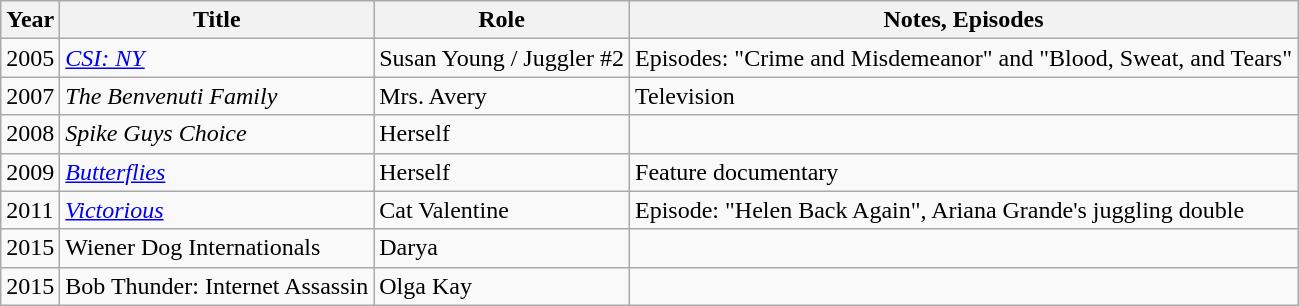<table class="wikitable">
<tr>
<th>Year</th>
<th>Title</th>
<th>Role</th>
<th>Notes, Episodes</th>
</tr>
<tr>
<td rowspan="1">2005</td>
<td><em><a href='#'>CSI: NY</a></em></td>
<td>Susan Young / Juggler #2</td>
<td>Episodes: "Crime and Misdemeanor" and "Blood, Sweat, and Tears"</td>
</tr>
<tr>
<td rowspan="1">2007</td>
<td><em>The Benvenuti Family</em></td>
<td>Mrs. Avery</td>
<td>Television</td>
</tr>
<tr>
<td rowspan="1">2008</td>
<td rowspan="1"><em>Spike Guys Choice</em></td>
<td>Herself</td>
<td></td>
</tr>
<tr>
<td rowspan="1">2009</td>
<td rowspan="1"><em><a href='#'>Butterflies</a></em></td>
<td>Herself</td>
<td>Feature documentary</td>
</tr>
<tr>
<td>2011</td>
<td><em><a href='#'>Victorious</a></em></td>
<td>Cat Valentine</td>
<td>Episode: "Helen Back Again", Ariana Grande's juggling double</td>
</tr>
<tr>
<td>2015</td>
<td>Wiener Dog Internationals</td>
<td>Darya</td>
<td></td>
</tr>
<tr>
<td>2015</td>
<td>Bob Thunder: Internet Assassin</td>
<td>Olga Kay</td>
<td></td>
</tr>
</table>
